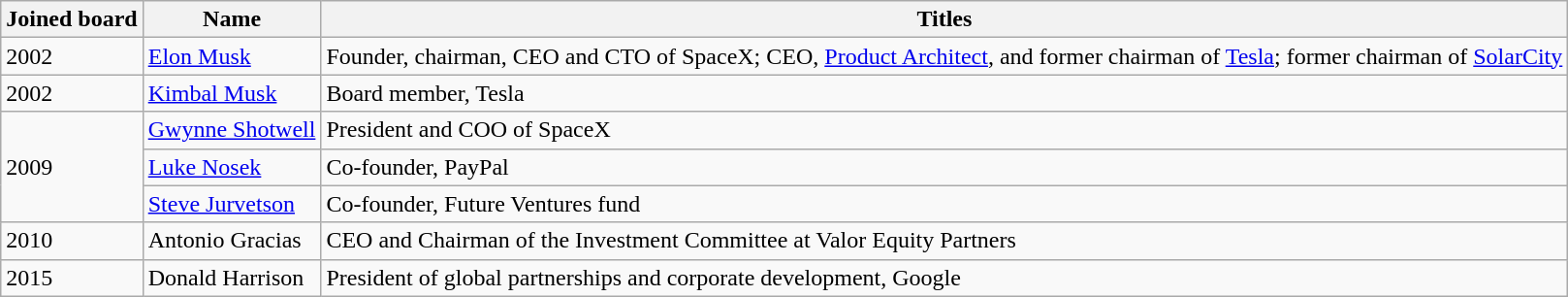<table class="wikitable sortable">
<tr>
<th>Joined board</th>
<th>Name</th>
<th>Titles</th>
</tr>
<tr>
<td>2002</td>
<td><a href='#'>Elon Musk</a></td>
<td>Founder, chairman, CEO and CTO of SpaceX; CEO, <a href='#'>Product Architect</a>, and former chairman of <a href='#'>Tesla</a>; former chairman of <a href='#'>SolarCity</a></td>
</tr>
<tr>
<td>2002</td>
<td><a href='#'>Kimbal Musk</a></td>
<td>Board member, Tesla</td>
</tr>
<tr>
<td rowspan="3">2009</td>
<td><a href='#'>Gwynne Shotwell</a></td>
<td>President and COO of SpaceX</td>
</tr>
<tr>
<td><a href='#'>Luke Nosek</a></td>
<td>Co-founder, PayPal</td>
</tr>
<tr>
<td><a href='#'>Steve Jurvetson</a></td>
<td>Co-founder, Future Ventures fund</td>
</tr>
<tr>
<td>2010</td>
<td>Antonio Gracias</td>
<td>CEO and Chairman of the Investment Committee at Valor Equity Partners</td>
</tr>
<tr>
<td>2015</td>
<td>Donald Harrison</td>
<td>President of global partnerships and corporate development, Google</td>
</tr>
</table>
